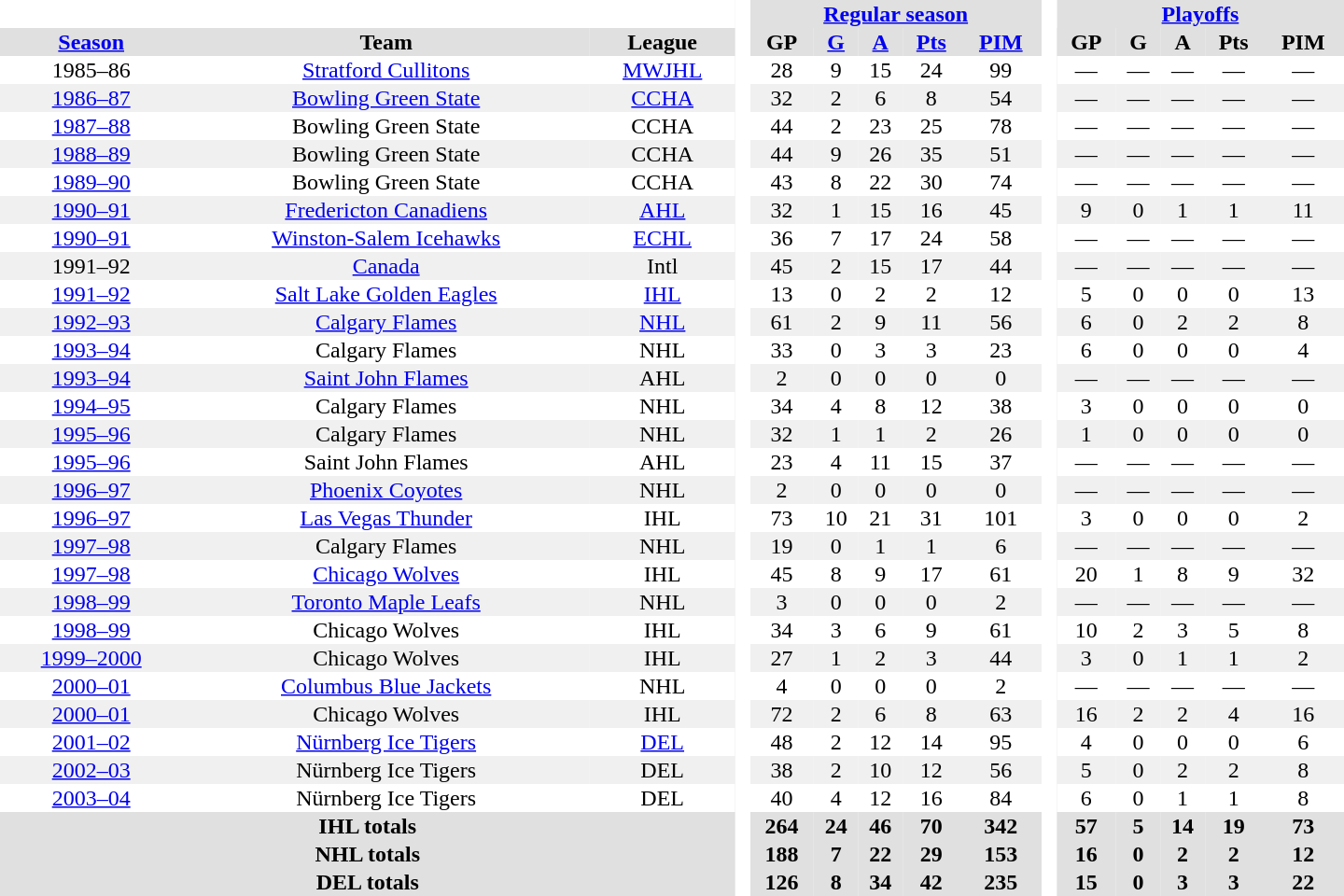<table border="0" cellpadding="1" cellspacing="0" style="text-align:center; width:60em">
<tr bgcolor="#e0e0e0">
<th colspan="3" bgcolor="#ffffff"> </th>
<th rowspan="99" bgcolor="#ffffff"> </th>
<th colspan="5"><a href='#'>Regular season</a></th>
<th rowspan="99" bgcolor="#ffffff"> </th>
<th colspan="5"><a href='#'>Playoffs</a></th>
</tr>
<tr bgcolor="#e0e0e0">
<th><a href='#'>Season</a></th>
<th>Team</th>
<th>League</th>
<th>GP</th>
<th><a href='#'>G</a></th>
<th><a href='#'>A</a></th>
<th><a href='#'>Pts</a></th>
<th><a href='#'>PIM</a></th>
<th>GP</th>
<th>G</th>
<th>A</th>
<th>Pts</th>
<th>PIM</th>
</tr>
<tr>
<td>1985–86</td>
<td><a href='#'>Stratford Cullitons</a></td>
<td><a href='#'>MWJHL</a></td>
<td>28</td>
<td>9</td>
<td>15</td>
<td>24</td>
<td>99</td>
<td>—</td>
<td>—</td>
<td>—</td>
<td>—</td>
<td>—</td>
</tr>
<tr bgcolor="#f0f0f0">
<td><a href='#'>1986–87</a></td>
<td><a href='#'>Bowling Green State</a></td>
<td><a href='#'>CCHA</a></td>
<td>32</td>
<td>2</td>
<td>6</td>
<td>8</td>
<td>54</td>
<td>—</td>
<td>—</td>
<td>—</td>
<td>—</td>
<td>—</td>
</tr>
<tr>
<td><a href='#'>1987–88</a></td>
<td>Bowling Green State</td>
<td>CCHA</td>
<td>44</td>
<td>2</td>
<td>23</td>
<td>25</td>
<td>78</td>
<td>—</td>
<td>—</td>
<td>—</td>
<td>—</td>
<td>—</td>
</tr>
<tr bgcolor="#f0f0f0">
<td><a href='#'>1988–89</a></td>
<td>Bowling Green State</td>
<td>CCHA</td>
<td>44</td>
<td>9</td>
<td>26</td>
<td>35</td>
<td>51</td>
<td>—</td>
<td>—</td>
<td>—</td>
<td>—</td>
<td>—</td>
</tr>
<tr>
<td><a href='#'>1989–90</a></td>
<td>Bowling Green State</td>
<td>CCHA</td>
<td>43</td>
<td>8</td>
<td>22</td>
<td>30</td>
<td>74</td>
<td>—</td>
<td>—</td>
<td>—</td>
<td>—</td>
<td>—</td>
</tr>
<tr bgcolor="#f0f0f0">
<td><a href='#'>1990–91</a></td>
<td><a href='#'>Fredericton Canadiens</a></td>
<td><a href='#'>AHL</a></td>
<td>32</td>
<td>1</td>
<td>15</td>
<td>16</td>
<td>45</td>
<td>9</td>
<td>0</td>
<td>1</td>
<td>1</td>
<td>11</td>
</tr>
<tr>
<td><a href='#'>1990–91</a></td>
<td><a href='#'>Winston-Salem Icehawks</a></td>
<td><a href='#'>ECHL</a></td>
<td>36</td>
<td>7</td>
<td>17</td>
<td>24</td>
<td>58</td>
<td>—</td>
<td>—</td>
<td>—</td>
<td>—</td>
<td>—</td>
</tr>
<tr bgcolor="#f0f0f0">
<td>1991–92</td>
<td><a href='#'>Canada</a></td>
<td>Intl</td>
<td>45</td>
<td>2</td>
<td>15</td>
<td>17</td>
<td>44</td>
<td>—</td>
<td>—</td>
<td>—</td>
<td>—</td>
<td>—</td>
</tr>
<tr>
<td><a href='#'>1991–92</a></td>
<td><a href='#'>Salt Lake Golden Eagles</a></td>
<td><a href='#'>IHL</a></td>
<td>13</td>
<td>0</td>
<td>2</td>
<td>2</td>
<td>12</td>
<td>5</td>
<td>0</td>
<td>0</td>
<td>0</td>
<td>13</td>
</tr>
<tr bgcolor="#f0f0f0">
<td><a href='#'>1992–93</a></td>
<td><a href='#'>Calgary Flames</a></td>
<td><a href='#'>NHL</a></td>
<td>61</td>
<td>2</td>
<td>9</td>
<td>11</td>
<td>56</td>
<td>6</td>
<td>0</td>
<td>2</td>
<td>2</td>
<td>8</td>
</tr>
<tr>
<td><a href='#'>1993–94</a></td>
<td>Calgary Flames</td>
<td>NHL</td>
<td>33</td>
<td>0</td>
<td>3</td>
<td>3</td>
<td>23</td>
<td>6</td>
<td>0</td>
<td>0</td>
<td>0</td>
<td>4</td>
</tr>
<tr bgcolor="#f0f0f0">
<td><a href='#'>1993–94</a></td>
<td><a href='#'>Saint John Flames</a></td>
<td>AHL</td>
<td>2</td>
<td>0</td>
<td>0</td>
<td>0</td>
<td>0</td>
<td>—</td>
<td>—</td>
<td>—</td>
<td>—</td>
<td>—</td>
</tr>
<tr>
<td><a href='#'>1994–95</a></td>
<td>Calgary Flames</td>
<td>NHL</td>
<td>34</td>
<td>4</td>
<td>8</td>
<td>12</td>
<td>38</td>
<td>3</td>
<td>0</td>
<td>0</td>
<td>0</td>
<td>0</td>
</tr>
<tr bgcolor="#f0f0f0">
<td><a href='#'>1995–96</a></td>
<td>Calgary Flames</td>
<td>NHL</td>
<td>32</td>
<td>1</td>
<td>1</td>
<td>2</td>
<td>26</td>
<td>1</td>
<td>0</td>
<td>0</td>
<td>0</td>
<td>0</td>
</tr>
<tr>
<td><a href='#'>1995–96</a></td>
<td>Saint John Flames</td>
<td>AHL</td>
<td>23</td>
<td>4</td>
<td>11</td>
<td>15</td>
<td>37</td>
<td>—</td>
<td>—</td>
<td>—</td>
<td>—</td>
<td>—</td>
</tr>
<tr bgcolor="#f0f0f0">
<td><a href='#'>1996–97</a></td>
<td><a href='#'>Phoenix Coyotes</a></td>
<td>NHL</td>
<td>2</td>
<td>0</td>
<td>0</td>
<td>0</td>
<td>0</td>
<td>—</td>
<td>—</td>
<td>—</td>
<td>—</td>
<td>—</td>
</tr>
<tr>
<td><a href='#'>1996–97</a></td>
<td><a href='#'>Las Vegas Thunder</a></td>
<td>IHL</td>
<td>73</td>
<td>10</td>
<td>21</td>
<td>31</td>
<td>101</td>
<td>3</td>
<td>0</td>
<td>0</td>
<td>0</td>
<td>2</td>
</tr>
<tr bgcolor="#f0f0f0">
<td><a href='#'>1997–98</a></td>
<td>Calgary Flames</td>
<td>NHL</td>
<td>19</td>
<td>0</td>
<td>1</td>
<td>1</td>
<td>6</td>
<td>—</td>
<td>—</td>
<td>—</td>
<td>—</td>
<td>—</td>
</tr>
<tr>
<td><a href='#'>1997–98</a></td>
<td><a href='#'>Chicago Wolves</a></td>
<td>IHL</td>
<td>45</td>
<td>8</td>
<td>9</td>
<td>17</td>
<td>61</td>
<td>20</td>
<td>1</td>
<td>8</td>
<td>9</td>
<td>32</td>
</tr>
<tr bgcolor="#f0f0f0">
<td><a href='#'>1998–99</a></td>
<td><a href='#'>Toronto Maple Leafs</a></td>
<td>NHL</td>
<td>3</td>
<td>0</td>
<td>0</td>
<td>0</td>
<td>2</td>
<td>—</td>
<td>—</td>
<td>—</td>
<td>—</td>
<td>—</td>
</tr>
<tr>
<td><a href='#'>1998–99</a></td>
<td>Chicago Wolves</td>
<td>IHL</td>
<td>34</td>
<td>3</td>
<td>6</td>
<td>9</td>
<td>61</td>
<td>10</td>
<td>2</td>
<td>3</td>
<td>5</td>
<td>8</td>
</tr>
<tr bgcolor="#f0f0f0">
<td><a href='#'>1999–2000</a></td>
<td>Chicago Wolves</td>
<td>IHL</td>
<td>27</td>
<td>1</td>
<td>2</td>
<td>3</td>
<td>44</td>
<td>3</td>
<td>0</td>
<td>1</td>
<td>1</td>
<td>2</td>
</tr>
<tr>
<td><a href='#'>2000–01</a></td>
<td><a href='#'>Columbus Blue Jackets</a></td>
<td>NHL</td>
<td>4</td>
<td>0</td>
<td>0</td>
<td>0</td>
<td>2</td>
<td>—</td>
<td>—</td>
<td>—</td>
<td>—</td>
<td>—</td>
</tr>
<tr bgcolor="#f0f0f0">
<td><a href='#'>2000–01</a></td>
<td>Chicago Wolves</td>
<td>IHL</td>
<td>72</td>
<td>2</td>
<td>6</td>
<td>8</td>
<td>63</td>
<td>16</td>
<td>2</td>
<td>2</td>
<td>4</td>
<td>16</td>
</tr>
<tr>
<td><a href='#'>2001–02</a></td>
<td><a href='#'>Nürnberg Ice Tigers</a></td>
<td><a href='#'>DEL</a></td>
<td>48</td>
<td>2</td>
<td>12</td>
<td>14</td>
<td>95</td>
<td>4</td>
<td>0</td>
<td>0</td>
<td>0</td>
<td>6</td>
</tr>
<tr bgcolor="#f0f0f0">
<td><a href='#'>2002–03</a></td>
<td>Nürnberg Ice Tigers</td>
<td>DEL</td>
<td>38</td>
<td>2</td>
<td>10</td>
<td>12</td>
<td>56</td>
<td>5</td>
<td>0</td>
<td>2</td>
<td>2</td>
<td>8</td>
</tr>
<tr>
<td><a href='#'>2003–04</a></td>
<td>Nürnberg Ice Tigers</td>
<td>DEL</td>
<td>40</td>
<td>4</td>
<td>12</td>
<td>16</td>
<td>84</td>
<td>6</td>
<td>0</td>
<td>1</td>
<td>1</td>
<td>8</td>
</tr>
<tr bgcolor="#e0e0e0">
<th colspan="3">IHL totals</th>
<th>264</th>
<th>24</th>
<th>46</th>
<th>70</th>
<th>342</th>
<th>57</th>
<th>5</th>
<th>14</th>
<th>19</th>
<th>73</th>
</tr>
<tr bgcolor="#e0e0e0">
<th colspan="3">NHL totals</th>
<th>188</th>
<th>7</th>
<th>22</th>
<th>29</th>
<th>153</th>
<th>16</th>
<th>0</th>
<th>2</th>
<th>2</th>
<th>12</th>
</tr>
<tr bgcolor="#e0e0e0">
<th colspan="3">DEL totals</th>
<th>126</th>
<th>8</th>
<th>34</th>
<th>42</th>
<th>235</th>
<th>15</th>
<th>0</th>
<th>3</th>
<th>3</th>
<th>22</th>
</tr>
</table>
